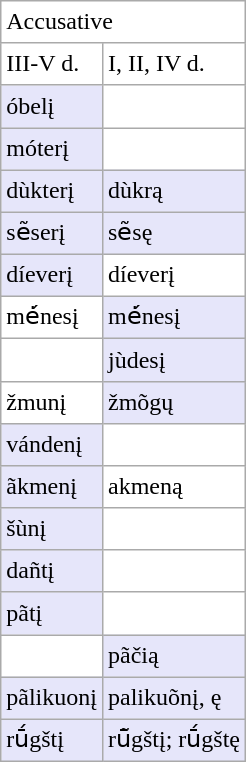<table class=wikitable style="background: #FFFFFF; line-height: 1.3em;">
<tr>
<td colspan=3>Accusative</td>
</tr>
<tr>
<td>III-V d.</td>
<td>I, II, IV d.</td>
</tr>
<tr>
<td style="background: #E6E6FA">óbelį</td>
<td></td>
</tr>
<tr>
<td style="background: #E6E6FA">móterį</td>
<td></td>
</tr>
<tr>
<td style="background: #E6E6FA">dùkterį</td>
<td style="background: #E6E6FA">dùkrą</td>
</tr>
<tr>
<td style="background: #E6E6FA">sẽserį</td>
<td style="background: #E6E6FA">sẽsę</td>
</tr>
<tr>
<td style="background: #E6E6FA">díeverį</td>
<td>díeverį</td>
</tr>
<tr>
<td>mė́nesį</td>
<td style="background: #E6E6FA">mė́nesį</td>
</tr>
<tr>
<td></td>
<td style="background: #E6E6FA">jùdesį</td>
</tr>
<tr>
<td>žmunį</td>
<td style="background: #E6E6FA">žmõgų</td>
</tr>
<tr>
<td style="background: #E6E6FA">vándenį</td>
<td></td>
</tr>
<tr>
<td style="background: #E6E6FA">ãkmenį</td>
<td>akmeną</td>
</tr>
<tr>
<td style="background: #E6E6FA">šùnį</td>
<td></td>
</tr>
<tr>
<td style="background: #E6E6FA">dañtį</td>
<td></td>
</tr>
<tr>
<td style="background: #E6E6FA">pãtį</td>
<td></td>
</tr>
<tr>
<td></td>
<td style="background: #E6E6FA">pãčią</td>
</tr>
<tr>
<td style="background: #E6E6FA">pãlikuonį</td>
<td style="background: #E6E6FA">palikuõnį, ę</td>
</tr>
<tr valign=top>
<td style="background: #E6E6FA">rū́gštį</td>
<td style="background: #E6E6FA">rū̃gštį; rū́gštę</td>
</tr>
</table>
